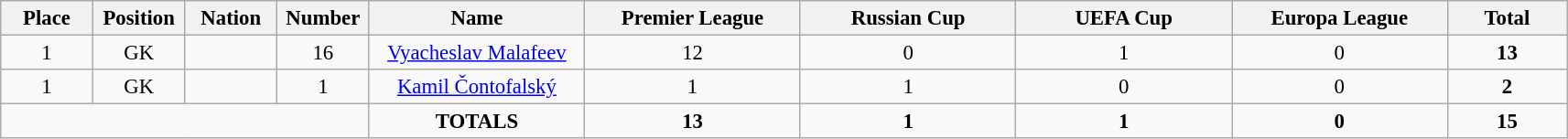<table class="wikitable" style="font-size: 95%; text-align: center;">
<tr>
<th width=60>Place</th>
<th width=60>Position</th>
<th width=60>Nation</th>
<th width=60>Number</th>
<th width=150>Name</th>
<th width=150>Premier League</th>
<th width=150>Russian Cup</th>
<th width=150>UEFA Cup</th>
<th width=150>Europa League</th>
<th width=80><strong>Total</strong></th>
</tr>
<tr>
<td>1</td>
<td>GK</td>
<td></td>
<td>16</td>
<td><a href='#'>Vyacheslav Malafeev</a></td>
<td>12</td>
<td>0</td>
<td>1</td>
<td>0</td>
<td><strong>13</strong></td>
</tr>
<tr>
<td>1</td>
<td>GK</td>
<td></td>
<td>1</td>
<td><a href='#'>Kamil Čontofalský</a></td>
<td>1</td>
<td>1</td>
<td>0</td>
<td>0</td>
<td><strong>2</strong></td>
</tr>
<tr>
<td colspan="4"></td>
<td><strong>TOTALS</strong></td>
<td><strong>13</strong></td>
<td><strong>1</strong></td>
<td><strong>1</strong></td>
<td><strong>0</strong></td>
<td><strong>15</strong></td>
</tr>
</table>
